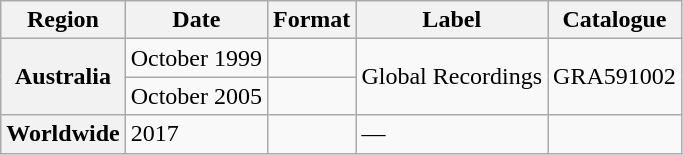<table class="wikitable plainrowheaders">
<tr>
<th scope="col">Region</th>
<th scope="col">Date</th>
<th scope="col">Format</th>
<th scope="col">Label</th>
<th scope="col">Catalogue</th>
</tr>
<tr>
<th scope="row" rowspan="2">Australia</th>
<td>October 1999</td>
<td></td>
<td rowspan="2">Global Recordings</td>
<td rowspan="2">GRA591002</td>
</tr>
<tr>
<td>October 2005</td>
<td></td>
</tr>
<tr>
<th scope="row" rowspan="1">Worldwide</th>
<td>2017</td>
<td></td>
<td>—</td>
<td></td>
</tr>
</table>
